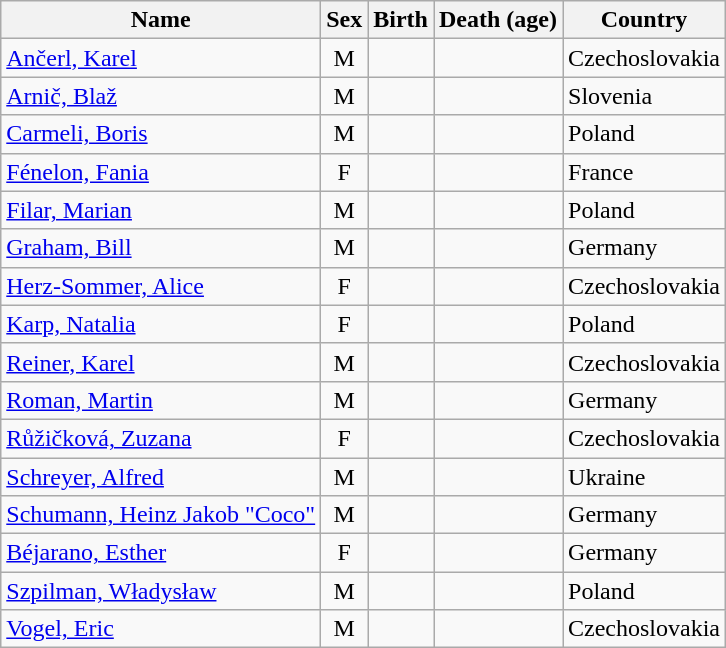<table class="wikitable sortable">
<tr>
<th>Name</th>
<th>Sex</th>
<th>Birth</th>
<th>Death (age)</th>
<th>Country</th>
</tr>
<tr>
<td><a href='#'>Ančerl, Karel</a></td>
<td style="text-align:center">M</td>
<td></td>
<td></td>
<td>Czechoslovakia</td>
</tr>
<tr>
<td><a href='#'>Arnič, Blaž</a></td>
<td style="text-align:center">M</td>
<td></td>
<td></td>
<td>Slovenia</td>
</tr>
<tr>
<td><a href='#'>Carmeli, Boris</a></td>
<td style="text-align:center">M</td>
<td></td>
<td></td>
<td>Poland</td>
</tr>
<tr>
<td><a href='#'>Fénelon, Fania</a></td>
<td style="text-align:center">F</td>
<td></td>
<td></td>
<td>France</td>
</tr>
<tr>
<td><a href='#'>Filar, Marian</a></td>
<td style="text-align:center">M</td>
<td></td>
<td></td>
<td>Poland</td>
</tr>
<tr>
<td><a href='#'>Graham, Bill</a></td>
<td style="text-align:center">M</td>
<td></td>
<td></td>
<td>Germany</td>
</tr>
<tr>
<td><a href='#'>Herz-Sommer, Alice</a></td>
<td style="text-align:center">F</td>
<td></td>
<td></td>
<td>Czechoslovakia</td>
</tr>
<tr>
<td><a href='#'>Karp, Natalia</a></td>
<td style="text-align:center">F</td>
<td></td>
<td></td>
<td>Poland</td>
</tr>
<tr>
<td><a href='#'>Reiner, Karel</a></td>
<td style="text-align:center">M</td>
<td></td>
<td></td>
<td>Czechoslovakia</td>
</tr>
<tr>
<td><a href='#'>Roman, Martin</a></td>
<td style="text-align:center">M</td>
<td></td>
<td></td>
<td>Germany</td>
</tr>
<tr>
<td><a href='#'>Růžičková, Zuzana</a></td>
<td style="text-align:center">F</td>
<td></td>
<td></td>
<td>Czechoslovakia</td>
</tr>
<tr>
<td><a href='#'>Schreyer, Alfred</a></td>
<td style="text-align:center">M</td>
<td></td>
<td></td>
<td>Ukraine</td>
</tr>
<tr>
<td><a href='#'>Schumann, Heinz Jakob "Coco"</a></td>
<td style="text-align:center">M</td>
<td></td>
<td></td>
<td>Germany</td>
</tr>
<tr>
<td><a href='#'>Béjarano, Esther</a></td>
<td style="text-align:center">F</td>
<td></td>
<td></td>
<td>Germany</td>
</tr>
<tr>
<td><a href='#'>Szpilman, Władysław</a></td>
<td style="text-align:center">M</td>
<td></td>
<td></td>
<td>Poland</td>
</tr>
<tr>
<td><a href='#'>Vogel, Eric</a></td>
<td style="text-align:center">M</td>
<td></td>
<td></td>
<td>Czechoslovakia</td>
</tr>
</table>
